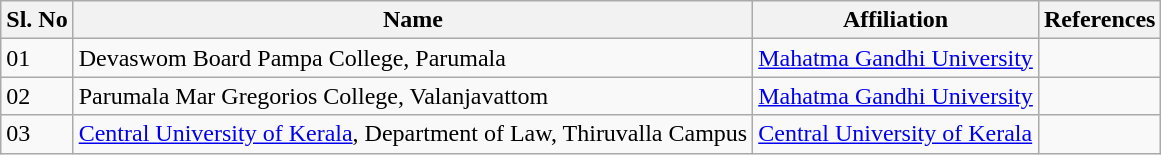<table class="wikitable">
<tr>
<th>Sl. No</th>
<th>Name</th>
<th>Affiliation</th>
<th>References</th>
</tr>
<tr>
<td>01</td>
<td>Devaswom Board Pampa College, Parumala</td>
<td><a href='#'>Mahatma Gandhi University</a></td>
<td></td>
</tr>
<tr>
<td>02</td>
<td>Parumala Mar Gregorios College, Valanjavattom</td>
<td><a href='#'>Mahatma Gandhi University</a></td>
<td></td>
</tr>
<tr>
<td>03</td>
<td><a href='#'>Central University of Kerala</a>, Department of Law, Thiruvalla Campus</td>
<td><a href='#'>Central University of Kerala</a></td>
<td></td>
</tr>
</table>
